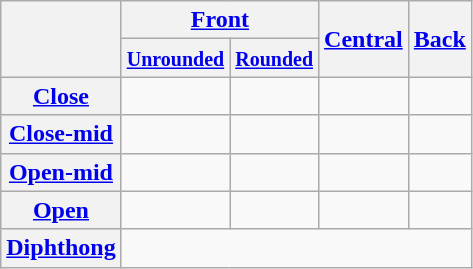<table class="wikitable" style="text-align: center;">
<tr>
<th rowspan=2></th>
<th colspan=2><a href='#'>Front</a></th>
<th rowspan=2><a href='#'>Central</a></th>
<th rowspan=2><a href='#'>Back</a></th>
</tr>
<tr>
<th><small><a href='#'>Unrounded</a></small></th>
<th><small><a href='#'>Rounded</a></small></th>
</tr>
<tr align=center>
<th><a href='#'>Close</a></th>
<td></td>
<td></td>
<td></td>
<td></td>
</tr>
<tr align=center>
<th><a href='#'>Close-mid</a></th>
<td></td>
<td></td>
<td></td>
<td></td>
</tr>
<tr align=center>
<th><a href='#'>Open-mid</a></th>
<td></td>
<td></td>
<td></td>
<td></td>
</tr>
<tr align=center>
<th><a href='#'>Open</a></th>
<td></td>
<td></td>
<td></td>
<td></td>
</tr>
<tr>
<th><a href='#'>Diphthong</a></th>
<td colspan="4"></td>
</tr>
</table>
